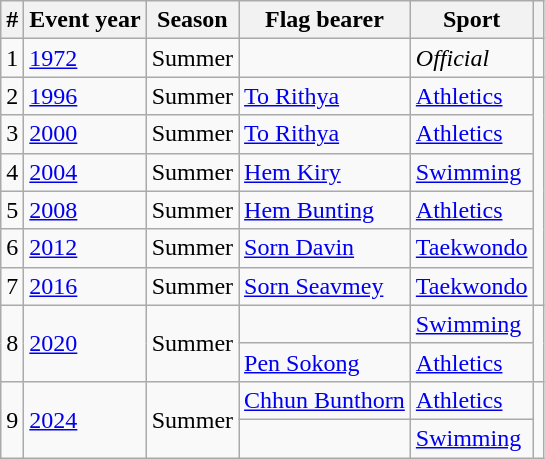<table class="wikitable sortable">
<tr>
<th>#</th>
<th>Event year</th>
<th>Season</th>
<th>Flag bearer</th>
<th>Sport</th>
<th></th>
</tr>
<tr>
<td>1</td>
<td><a href='#'>1972</a></td>
<td>Summer</td>
<td></td>
<td><em>Official</em></td>
<td></td>
</tr>
<tr>
<td>2</td>
<td><a href='#'>1996</a></td>
<td>Summer</td>
<td><a href='#'>To Rithya</a></td>
<td><a href='#'>Athletics</a></td>
<td rowspan=6></td>
</tr>
<tr>
<td>3</td>
<td><a href='#'>2000</a></td>
<td>Summer</td>
<td><a href='#'>To Rithya</a></td>
<td><a href='#'>Athletics</a></td>
</tr>
<tr>
<td>4</td>
<td><a href='#'>2004</a></td>
<td>Summer</td>
<td><a href='#'>Hem Kiry</a></td>
<td><a href='#'>Swimming</a></td>
</tr>
<tr>
<td>5</td>
<td><a href='#'>2008</a></td>
<td>Summer</td>
<td><a href='#'>Hem Bunting</a></td>
<td><a href='#'>Athletics</a></td>
</tr>
<tr>
<td>6</td>
<td><a href='#'>2012</a></td>
<td>Summer</td>
<td><a href='#'>Sorn Davin</a></td>
<td><a href='#'>Taekwondo</a></td>
</tr>
<tr>
<td>7</td>
<td><a href='#'>2016</a></td>
<td>Summer</td>
<td><a href='#'>Sorn Seavmey</a></td>
<td><a href='#'>Taekwondo</a></td>
</tr>
<tr>
<td rowspan=2>8</td>
<td rowspan=2><a href='#'>2020</a></td>
<td rowspan=2>Summer</td>
<td></td>
<td><a href='#'>Swimming</a></td>
<td rowspan=2></td>
</tr>
<tr>
<td><a href='#'>Pen Sokong</a></td>
<td><a href='#'>Athletics</a></td>
</tr>
<tr>
<td rowspan=2>9</td>
<td rowspan=2><a href='#'>2024</a></td>
<td rowspan=2>Summer</td>
<td><a href='#'>Chhun Bunthorn</a></td>
<td><a href='#'>Athletics</a></td>
<td rowspan=2></td>
</tr>
<tr>
<td></td>
<td><a href='#'>Swimming</a></td>
</tr>
</table>
